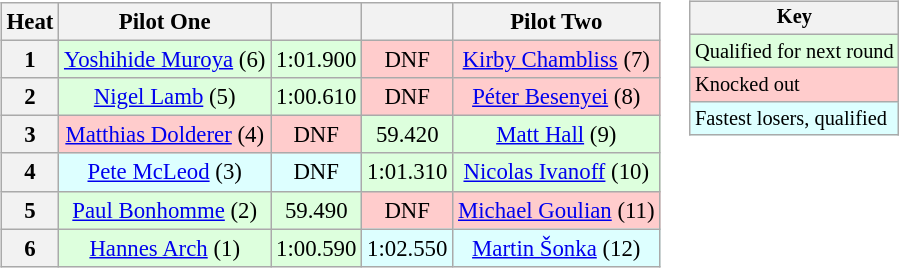<table>
<tr>
<td><br><table class="wikitable" style="font-size:95%; text-align:center">
<tr>
<th>Heat</th>
<th>Pilot One</th>
<th></th>
<th></th>
<th>Pilot Two</th>
</tr>
<tr>
<th>1</th>
<td style="background:#ddffdd;"> <a href='#'>Yoshihide Muroya</a> (6)</td>
<td style="background:#ddffdd;">1:01.900</td>
<td style="background:#ffcccc;">DNF</td>
<td style="background:#ffcccc;"> <a href='#'>Kirby Chambliss</a> (7)</td>
</tr>
<tr>
<th>2</th>
<td style="background:#ddffdd;"> <a href='#'>Nigel Lamb</a> (5)</td>
<td style="background:#ddffdd;">1:00.610</td>
<td style="background:#ffcccc;">DNF</td>
<td style="background:#ffcccc;"> <a href='#'>Péter Besenyei</a> (8)</td>
</tr>
<tr>
<th>3</th>
<td style="background:#ffcccc;"> <a href='#'>Matthias Dolderer</a> (4)</td>
<td style="background:#ffcccc;">DNF</td>
<td style="background:#ddffdd;">59.420</td>
<td style="background:#ddffdd;"> <a href='#'>Matt Hall</a> (9)</td>
</tr>
<tr>
<th>4</th>
<td style="background:#ddffff;"> <a href='#'>Pete McLeod</a> (3)</td>
<td style="background:#ddffff;">DNF</td>
<td style="background:#ddffdd;">1:01.310</td>
<td style="background:#ddffdd;"> <a href='#'>Nicolas Ivanoff</a> (10)</td>
</tr>
<tr>
<th>5</th>
<td style="background:#ddffdd;"> <a href='#'>Paul Bonhomme</a> (2)</td>
<td style="background:#ddffdd;">59.490</td>
<td style="background:#ffcccc;">DNF</td>
<td style="background:#ffcccc;"> <a href='#'>Michael Goulian</a> (11)</td>
</tr>
<tr>
<th>6</th>
<td style="background:#ddffdd;"> <a href='#'>Hannes Arch</a> (1)</td>
<td style="background:#ddffdd;">1:00.590</td>
<td style="background:#ddffff;">1:02.550</td>
<td style="background:#ddffff;"> <a href='#'>Martin Šonka</a> (12)</td>
</tr>
</table>
</td>
<td valign="top"><br><table class="wikitable" style="font-size: 85%;">
<tr>
<th colspan=2>Key</th>
</tr>
<tr style="background:#ddffdd;">
<td>Qualified for next round</td>
</tr>
<tr style="background:#ffcccc;">
<td>Knocked out</td>
</tr>
<tr style="background:#ddffff;">
<td>Fastest losers, qualified</td>
</tr>
</table>
</td>
</tr>
</table>
